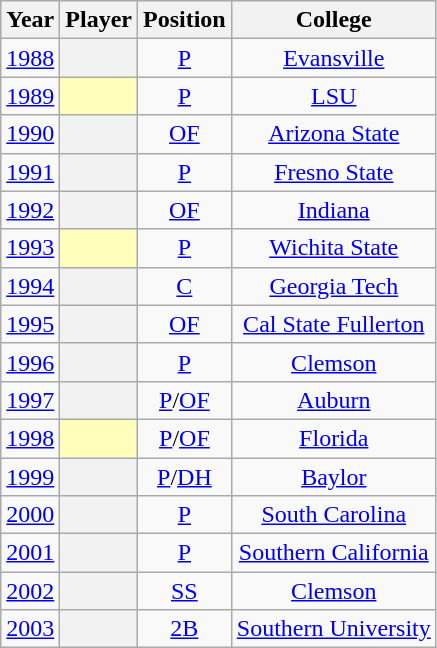<table class="wikitable sortable plainrowheaders" style="text-align:center">
<tr>
<th scope="col">Year</th>
<th scope="col">Player</th>
<th scope="col">Position</th>
<th scope="col">College</th>
</tr>
<tr>
<td><a href='#'>1988</a></td>
<th scope="row" style="text-align:center"><em></em></th>
<td><a href='#'>P</a></td>
<td><a href='#'>Evansville</a></td>
</tr>
<tr>
<td><a href='#'>1989</a></td>
<th scope="row" style="text-align:center; background:#ffb;"><em></em></th>
<td><a href='#'>P</a></td>
<td><a href='#'>LSU</a></td>
</tr>
<tr>
<td><a href='#'>1990</a></td>
<th scope="row" style="text-align:center"></th>
<td><a href='#'>OF</a></td>
<td><a href='#'>Arizona State</a></td>
</tr>
<tr>
<td><a href='#'>1991</a></td>
<th scope="row" style="text-align:center"></th>
<td><a href='#'>P</a></td>
<td><a href='#'>Fresno State</a></td>
</tr>
<tr>
<td><a href='#'>1992</a></td>
<th scope="row" style="text-align:center"></th>
<td><a href='#'>OF</a></td>
<td><a href='#'>Indiana</a></td>
</tr>
<tr>
<td><a href='#'>1993</a></td>
<th scope="row" style="text-align:center; background:#ffb;"></th>
<td><a href='#'>P</a></td>
<td><a href='#'>Wichita State</a></td>
</tr>
<tr>
<td><a href='#'>1994</a></td>
<th scope="row" style="text-align:center"></th>
<td><a href='#'>C</a></td>
<td><a href='#'>Georgia Tech</a></td>
</tr>
<tr>
<td><a href='#'>1995</a></td>
<th scope="row" style="text-align:center;"></th>
<td><a href='#'>OF</a></td>
<td><a href='#'>Cal State Fullerton</a></td>
</tr>
<tr>
<td><a href='#'>1996</a></td>
<th scope="row" style="text-align:center"></th>
<td><a href='#'>P</a></td>
<td><a href='#'>Clemson</a></td>
</tr>
<tr>
<td><a href='#'>1997</a></td>
<th scope="row" style="text-align:center;"></th>
<td><a href='#'>P</a>/<a href='#'>OF</a></td>
<td><a href='#'>Auburn</a></td>
</tr>
<tr>
<td><a href='#'>1998</a></td>
<th scope="row" style="text-align:center; background:#ffb;"></th>
<td><a href='#'>P</a>/<a href='#'>OF</a></td>
<td><a href='#'>Florida</a></td>
</tr>
<tr>
<td><a href='#'>1999</a></td>
<th scope="row" style="text-align:center"></th>
<td><a href='#'>P</a>/<a href='#'>DH</a></td>
<td><a href='#'>Baylor</a></td>
</tr>
<tr>
<td><a href='#'>2000</a></td>
<th scope="row" style="text-align:center"></th>
<td><a href='#'>P</a></td>
<td><a href='#'>South Carolina</a></td>
</tr>
<tr>
<td><a href='#'>2001</a></td>
<th scope="row" style="text-align:center;"></th>
<td><a href='#'>P</a></td>
<td><a href='#'>Southern California</a></td>
</tr>
<tr>
<td><a href='#'>2002</a></td>
<th scope="row" style="text-align:center"></th>
<td><a href='#'>SS</a></td>
<td><a href='#'>Clemson</a></td>
</tr>
<tr>
<td><a href='#'>2003</a></td>
<th scope="row" style="text-align:center"></th>
<td><a href='#'>2B</a></td>
<td><a href='#'>Southern University</a></td>
</tr>
</table>
